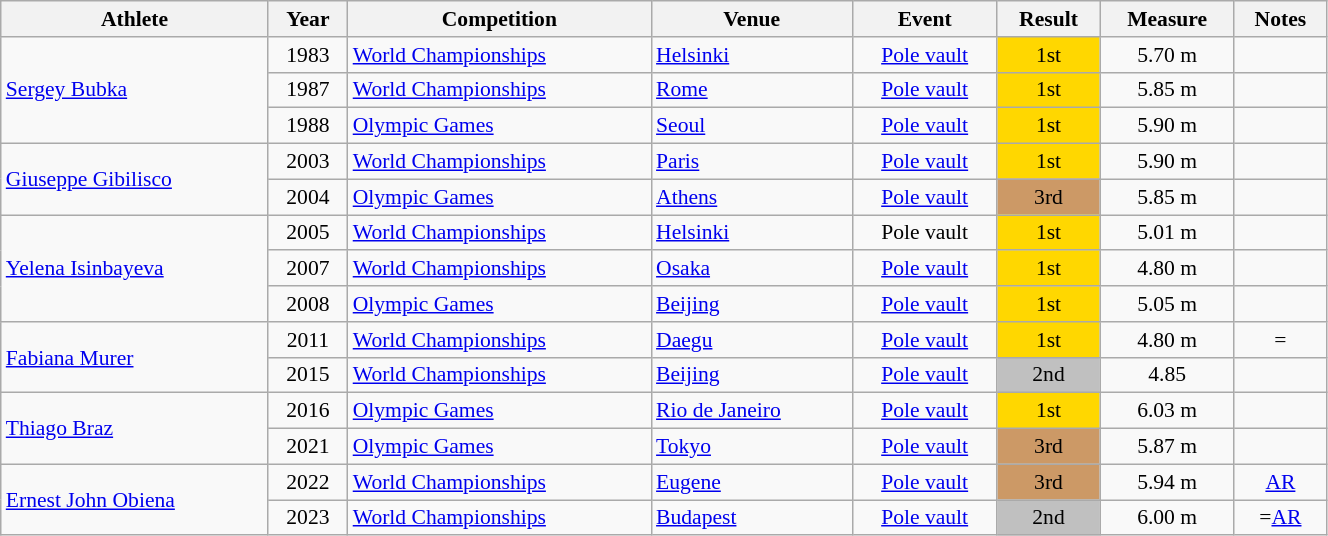<table class="wikitable" width=70% style="font-size:90%; text-align:center;">
<tr>
<th>Athlete</th>
<th>Year</th>
<th>Competition</th>
<th>Venue</th>
<th>Event</th>
<th>Result</th>
<th>Measure</th>
<th>Notes</th>
</tr>
<tr>
<td rowspan=3 align=left> <a href='#'>Sergey Bubka</a></td>
<td>1983</td>
<td align=left><a href='#'>World Championships</a></td>
<td align=left> <a href='#'>Helsinki</a></td>
<td><a href='#'>Pole vault</a></td>
<td bgcolor=gold>1st</td>
<td>5.70 m</td>
<td></td>
</tr>
<tr>
<td>1987</td>
<td align=left><a href='#'>World Championships</a></td>
<td align=left> <a href='#'>Rome</a></td>
<td><a href='#'>Pole vault</a></td>
<td bgcolor=gold>1st</td>
<td>5.85 m</td>
<td></td>
</tr>
<tr>
<td>1988</td>
<td align=left><a href='#'>Olympic Games</a></td>
<td align=left> <a href='#'>Seoul</a></td>
<td><a href='#'>Pole vault</a></td>
<td bgcolor=gold>1st</td>
<td>5.90 m</td>
<td></td>
</tr>
<tr>
<td rowspan=2 align=left> <a href='#'>Giuseppe Gibilisco</a></td>
<td>2003</td>
<td align=left><a href='#'>World Championships</a></td>
<td align=left> <a href='#'>Paris</a></td>
<td><a href='#'>Pole vault</a></td>
<td bgcolor=gold>1st</td>
<td>5.90 m</td>
<td></td>
</tr>
<tr>
<td>2004</td>
<td align=left><a href='#'>Olympic Games</a></td>
<td align=left> <a href='#'>Athens</a></td>
<td><a href='#'>Pole vault</a></td>
<td bgcolor=cc9966>3rd</td>
<td>5.85 m</td>
<td></td>
</tr>
<tr>
<td rowspan=3 align=left> <a href='#'>Yelena Isinbayeva</a></td>
<td>2005</td>
<td align=left><a href='#'>World Championships</a></td>
<td align=left> <a href='#'>Helsinki</a></td>
<td>Pole vault</td>
<td bgcolor=gold>1st</td>
<td>5.01 m</td>
<td></td>
</tr>
<tr>
<td>2007</td>
<td align=left><a href='#'>World Championships</a></td>
<td align=left> <a href='#'>Osaka</a></td>
<td><a href='#'>Pole vault</a></td>
<td bgcolor=gold>1st</td>
<td>4.80 m</td>
<td></td>
</tr>
<tr>
<td>2008</td>
<td align=left><a href='#'>Olympic Games</a></td>
<td align=left> <a href='#'>Beijing</a></td>
<td><a href='#'>Pole vault</a></td>
<td bgcolor=gold>1st</td>
<td>5.05 m</td>
<td></td>
</tr>
<tr>
<td rowspan=2 align=left> <a href='#'>Fabiana Murer</a></td>
<td>2011</td>
<td align=left><a href='#'>World Championships</a></td>
<td align=left> <a href='#'>Daegu</a></td>
<td><a href='#'>Pole vault</a></td>
<td bgcolor=gold>1st</td>
<td>4.80 m</td>
<td>=</td>
</tr>
<tr>
<td>2015</td>
<td align=left><a href='#'>World Championships</a></td>
<td align=left> <a href='#'>Beijing</a></td>
<td><a href='#'>Pole vault</a></td>
<td bgcolor=silver>2nd</td>
<td>4.85</td>
<td></td>
</tr>
<tr>
<td rowspan=2 align=left> <a href='#'>Thiago Braz</a></td>
<td>2016</td>
<td align=left><a href='#'>Olympic Games</a></td>
<td align=left> <a href='#'>Rio de Janeiro</a></td>
<td><a href='#'>Pole vault</a></td>
<td bgcolor=gold>1st</td>
<td>6.03 m</td>
<td></td>
</tr>
<tr>
<td>2021</td>
<td align=left><a href='#'>Olympic Games</a></td>
<td align=left> <a href='#'>Tokyo</a></td>
<td><a href='#'>Pole vault</a></td>
<td bgcolor=cc9966>3rd</td>
<td>5.87 m</td>
<td></td>
</tr>
<tr>
<td rowspan=2 align=left> <a href='#'>Ernest John Obiena</a></td>
<td>2022</td>
<td align=left><a href='#'>World Championships</a></td>
<td align=left> <a href='#'>Eugene</a></td>
<td><a href='#'>Pole vault</a></td>
<td bgcolor=cc9966>3rd</td>
<td>5.94 m</td>
<td><a href='#'>AR</a></td>
</tr>
<tr>
<td>2023</td>
<td align=left><a href='#'>World Championships</a></td>
<td align=left> <a href='#'>Budapest</a></td>
<td><a href='#'>Pole vault</a></td>
<td bgcolor=silver>2nd</td>
<td>6.00 m</td>
<td>=<a href='#'>AR</a></td>
</tr>
</table>
